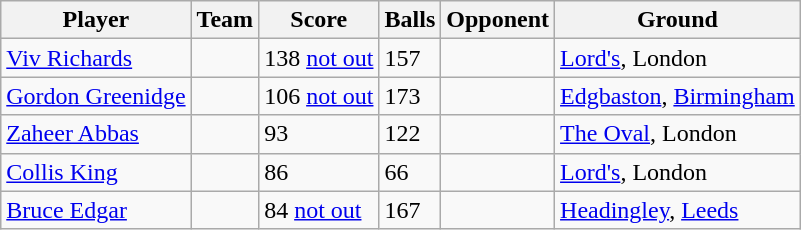<table class="wikitable ">
<tr>
<th>Player</th>
<th>Team</th>
<th>Score</th>
<th>Balls</th>
<th>Opponent</th>
<th>Ground</th>
</tr>
<tr>
<td><a href='#'>Viv Richards</a></td>
<td></td>
<td>138 <a href='#'>not out</a></td>
<td>157</td>
<td></td>
<td><a href='#'>Lord's</a>, London</td>
</tr>
<tr>
<td><a href='#'>Gordon Greenidge</a></td>
<td></td>
<td>106 <a href='#'>not out</a></td>
<td>173</td>
<td></td>
<td><a href='#'>Edgbaston</a>, <a href='#'>Birmingham</a></td>
</tr>
<tr>
<td><a href='#'>Zaheer Abbas</a></td>
<td></td>
<td>93</td>
<td>122</td>
<td></td>
<td><a href='#'>The Oval</a>, London</td>
</tr>
<tr>
<td><a href='#'>Collis King</a></td>
<td></td>
<td>86</td>
<td>66</td>
<td></td>
<td><a href='#'>Lord's</a>, London</td>
</tr>
<tr>
<td><a href='#'>Bruce Edgar</a></td>
<td></td>
<td>84 <a href='#'>not out</a></td>
<td>167</td>
<td></td>
<td><a href='#'>Headingley</a>, <a href='#'>Leeds</a></td>
</tr>
</table>
